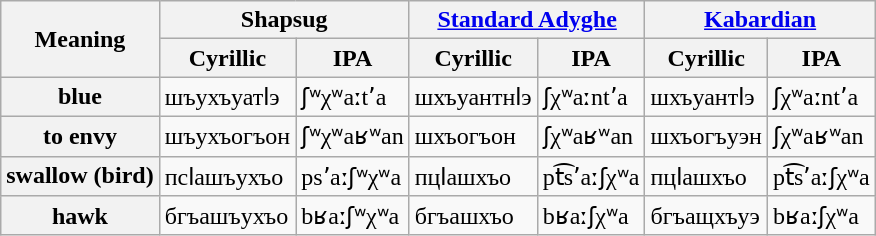<table class="wikitable">
<tr>
<th rowspan="2">Meaning</th>
<th colspan="2">Shapsug</th>
<th colspan="2"><a href='#'>Standard Adyghe</a></th>
<th colspan="2"><a href='#'>Kabardian</a></th>
</tr>
<tr>
<th>Cyrillic</th>
<th>IPA</th>
<th>Cyrillic</th>
<th>IPA</th>
<th>Cyrillic</th>
<th>IPA</th>
</tr>
<tr>
<th>blue</th>
<td>шъухъуатӏэ</td>
<td>ʃʷχʷaːtʼa</td>
<td>шхъуантнӏэ</td>
<td>ʃχʷaːntʼa</td>
<td>шхъуантӏэ</td>
<td>ʃχʷaːntʼa</td>
</tr>
<tr>
<th>to envy</th>
<td>шъухъогъон</td>
<td>ʃʷχʷaʁʷan</td>
<td>шхъогъон</td>
<td>ʃχʷaʁʷan</td>
<td>шхъогъуэн</td>
<td>ʃχʷaʁʷan</td>
</tr>
<tr>
<th>swallow (bird)</th>
<td>псӏашъухъо</td>
<td>psʼaːʃʷχʷa</td>
<td>пцӏашхъо</td>
<td>pt͡sʼaːʃχʷa</td>
<td>пцӏашхъо</td>
<td>pt͡sʼaːʃχʷa</td>
</tr>
<tr>
<th>hawk</th>
<td>бгъашъухъо</td>
<td>bʁaːʃʷχʷa</td>
<td>бгъашхъо</td>
<td>bʁaːʃχʷa</td>
<td>бгъащхъуэ</td>
<td>bʁaːʃχʷa</td>
</tr>
</table>
